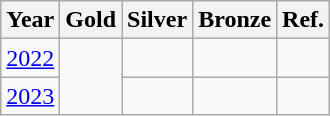<table class="wikitable">
<tr>
<th>Year</th>
<th>Gold</th>
<th>Silver</th>
<th>Bronze</th>
<th>Ref.</th>
</tr>
<tr>
<td><a href='#'>2022</a></td>
<td rowspan=2></td>
<td></td>
<td></td>
<td></td>
</tr>
<tr>
<td><a href='#'>2023</a></td>
<td></td>
<td></td>
<td></td>
</tr>
</table>
